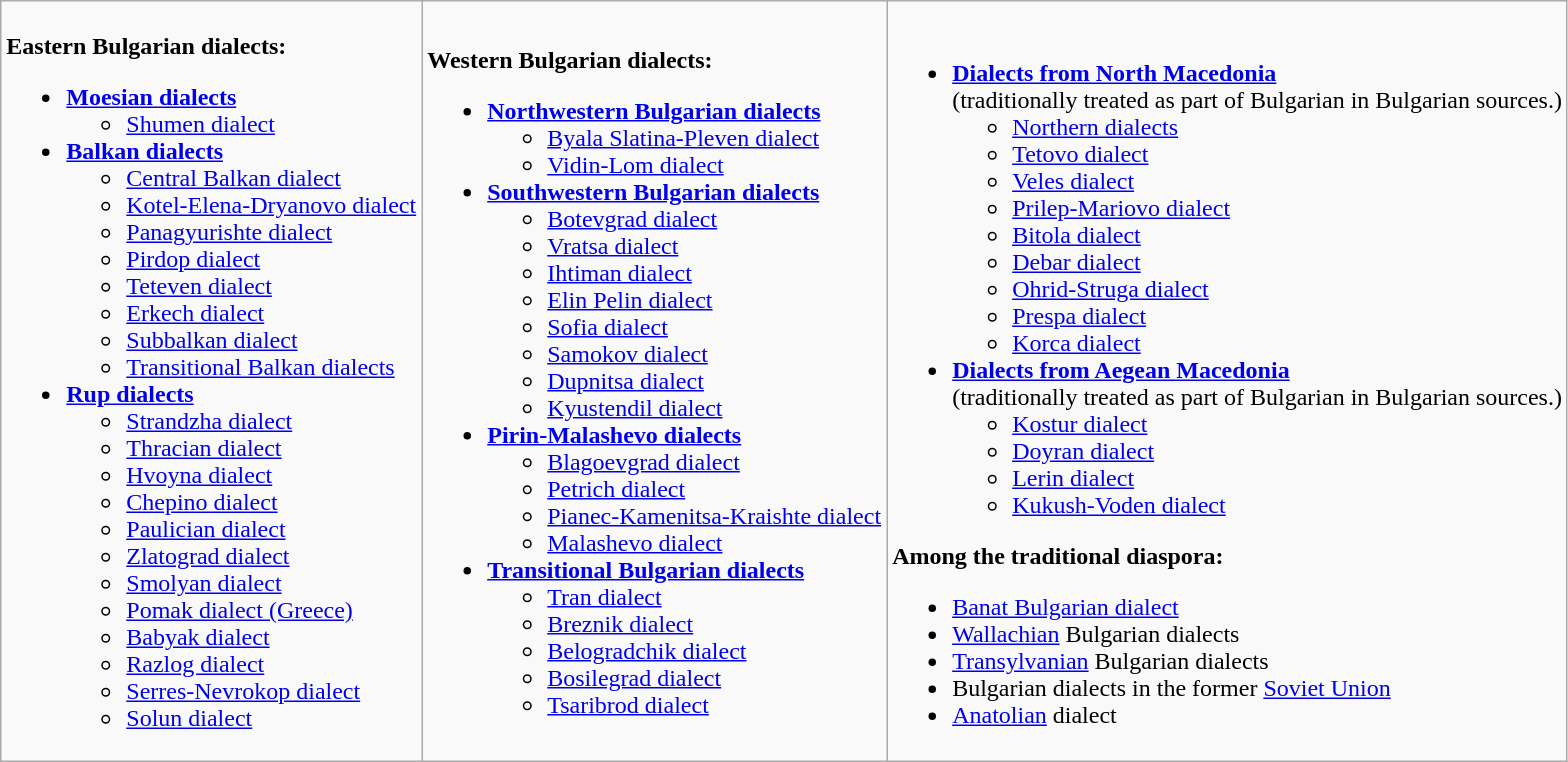<table class="wikitable">
<tr>
<td><br><strong>Eastern Bulgarian dialects:</strong><ul><li><strong><a href='#'>Moesian dialects</a></strong><ul><li><a href='#'>Shumen dialect</a></li></ul></li><li><strong><a href='#'>Balkan dialects</a></strong><ul><li><a href='#'>Central Balkan dialect</a></li><li><a href='#'>Kotel-Elena-Dryanovo dialect</a></li><li><a href='#'>Panagyurishte dialect</a></li><li><a href='#'>Pirdop dialect</a></li><li><a href='#'>Teteven dialect</a></li><li><a href='#'>Erkech dialect</a></li><li><a href='#'>Subbalkan dialect</a></li><li><a href='#'>Transitional Balkan dialects</a></li></ul></li><li><strong><a href='#'>Rup dialects</a></strong><ul><li><a href='#'>Strandzha dialect</a></li><li><a href='#'>Thracian dialect</a></li><li><a href='#'>Hvoyna dialect</a></li><li><a href='#'>Chepino dialect</a></li><li><a href='#'>Paulician dialect</a></li><li><a href='#'>Zlatograd dialect</a></li><li><a href='#'>Smolyan dialect</a></li><li><a href='#'>Pomak dialect (Greece)</a></li><li><a href='#'>Babyak dialect</a></li><li><a href='#'>Razlog dialect</a></li><li><a href='#'>Serres-Nevrokop dialect</a></li><li><a href='#'>Solun dialect</a></li></ul></li></ul></td>
<td><br><strong>Western Bulgarian dialects:</strong><ul><li><strong><a href='#'>Northwestern Bulgarian dialects</a></strong><ul><li><a href='#'>Byala Slatina-Pleven dialect</a></li><li><a href='#'>Vidin-Lom dialect</a></li></ul></li><li><strong><a href='#'>Southwestern Bulgarian dialects</a></strong><ul><li><a href='#'>Botevgrad dialect</a></li><li><a href='#'>Vratsa dialect</a></li><li><a href='#'>Ihtiman dialect</a></li><li><a href='#'>Elin Pelin dialect</a></li><li><a href='#'>Sofia dialect</a></li><li><a href='#'>Samokov dialect</a></li><li><a href='#'>Dupnitsa dialect</a></li><li><a href='#'>Kyustendil dialect</a></li></ul></li><li><strong><a href='#'>Pirin-Malashevo dialects</a></strong><ul><li><a href='#'>Blagoevgrad dialect</a></li><li><a href='#'>Petrich dialect</a></li><li><a href='#'>Pianec-Kamenitsa-Kraishte dialect</a></li><li><a href='#'>Malashevo dialect</a></li></ul></li><li><strong><a href='#'>Transitional Bulgarian dialects</a></strong><ul><li><a href='#'>Tran dialect</a></li><li><a href='#'>Breznik dialect</a></li><li><a href='#'>Belogradchik dialect</a></li><li><a href='#'>Bosilegrad dialect</a></li><li><a href='#'>Tsaribrod dialect</a></li></ul></li></ul></td>
<td><br><ul><li><strong><a href='#'>Dialects from North Macedonia</a></strong><br>(traditionally treated as part of Bulgarian in Bulgarian sources.)<ul><li><a href='#'>Northern dialects</a></li><li><a href='#'>Tetovo dialect</a></li><li><a href='#'>Veles dialect</a></li><li><a href='#'>Prilep-Mariovo dialect</a></li><li><a href='#'>Bitola dialect</a></li><li><a href='#'>Debar dialect</a></li><li><a href='#'>Ohrid-Struga dialect</a></li><li><a href='#'>Prespa dialect</a></li><li><a href='#'>Korca dialect</a></li></ul></li><li><strong><a href='#'>Dialects from Aegean Macedonia</a></strong><br>(traditionally treated as part of Bulgarian in Bulgarian sources.)<ul><li><a href='#'>Kostur dialect</a></li><li><a href='#'>Doyran dialect</a></li><li><a href='#'>Lerin dialect</a></li><li><a href='#'>Kukush-Voden dialect</a></li></ul></li></ul><strong>Among the traditional diaspora:</strong><ul><li><a href='#'>Banat Bulgarian dialect</a></li><li><a href='#'>Wallachian</a> Bulgarian dialects</li><li><a href='#'>Transylvanian</a> Bulgarian dialects</li><li>Bulgarian dialects in the former <a href='#'>Soviet Union</a></li><li><a href='#'>Anatolian</a> dialect</li></ul></td>
</tr>
</table>
